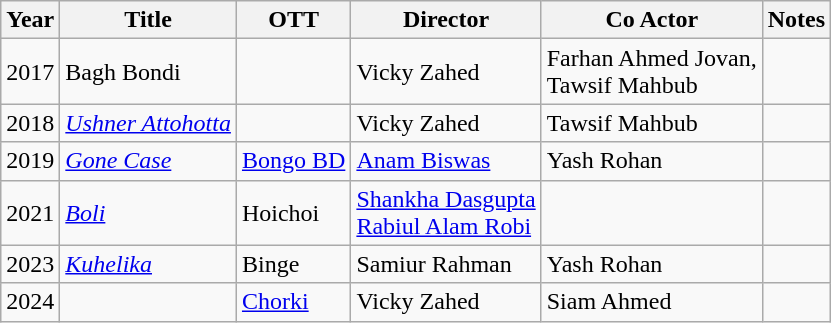<table class="wikitable">
<tr>
<th>Year</th>
<th>Title</th>
<th>OTT</th>
<th>Director</th>
<th>Co Actor</th>
<th>Notes</th>
</tr>
<tr>
<td>2017</td>
<td>Bagh Bondi</td>
<td></td>
<td>Vicky Zahed</td>
<td>Farhan Ahmed Jovan,<br>Tawsif Mahbub</td>
<td></td>
</tr>
<tr>
<td>2018</td>
<td><em><a href='#'>Ushner Attohotta</a></em></td>
<td></td>
<td>Vicky Zahed</td>
<td>Tawsif Mahbub</td>
<td></td>
</tr>
<tr>
<td>2019</td>
<td><em><a href='#'>Gone Case</a></em></td>
<td><a href='#'>Bongo BD</a></td>
<td><a href='#'>Anam Biswas</a></td>
<td>Yash Rohan</td>
<td></td>
</tr>
<tr>
<td>2021</td>
<td><em><a href='#'>Boli</a></em></td>
<td>Hoichoi</td>
<td><a href='#'>Shankha Dasgupta</a><br><a href='#'>Rabiul Alam Robi</a></td>
<td></td>
<td></td>
</tr>
<tr>
<td>2023</td>
<td><a href='#'><em>Kuhelika</em></a></td>
<td>Binge</td>
<td>Samiur Rahman</td>
<td>Yash Rohan</td>
<td></td>
</tr>
<tr>
<td>2024</td>
<td> </td>
<td><a href='#'>Chorki</a></td>
<td>Vicky Zahed</td>
<td>Siam Ahmed</td>
<td></td>
</tr>
</table>
